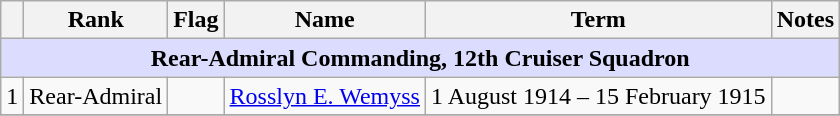<table class="wikitable">
<tr>
<th></th>
<th>Rank</th>
<th>Flag</th>
<th>Name</th>
<th>Term</th>
<th>Notes</th>
</tr>
<tr>
<td colspan="6" align="center" style="background:#dcdcfe;"><strong>Rear-Admiral Commanding, 12th Cruiser Squadron</strong></td>
</tr>
<tr>
<td>1</td>
<td>Rear-Admiral</td>
<td></td>
<td><a href='#'>Rosslyn E. Wemyss</a></td>
<td>1 August 1914 – 15 February 1915</td>
<td></td>
</tr>
<tr>
</tr>
</table>
